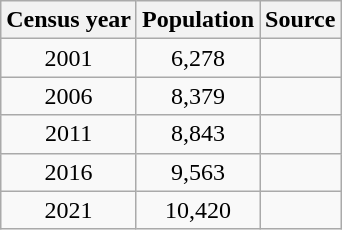<table class="wikitable plainrowheaders" style="text-align:center;">
<tr>
<th scope="col">Census year</th>
<th scope="col">Population</th>
<th scope="col">Source</th>
</tr>
<tr>
<td scope="row">2001</td>
<td>6,278</td>
<td></td>
</tr>
<tr>
<td scope="row">2006</td>
<td>8,379</td>
<td></td>
</tr>
<tr>
<td scope="row">2011</td>
<td>8,843</td>
<td></td>
</tr>
<tr>
<td scope="row">2016</td>
<td>9,563</td>
<td></td>
</tr>
<tr>
<td>2021</td>
<td>10,420</td>
<td></td>
</tr>
</table>
